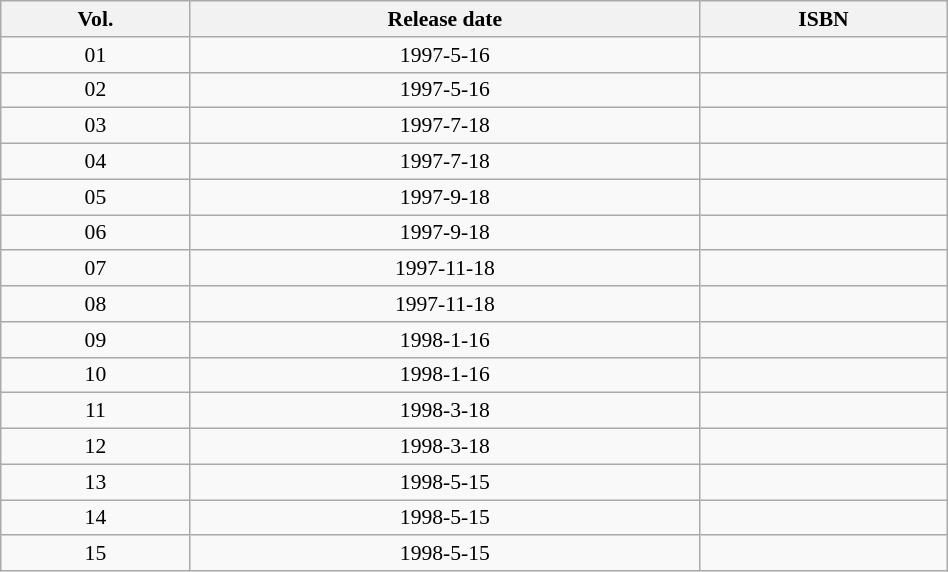<table class="wikitable" width="50%" style="font-size:90%;">
<tr>
<th width="20%">Vol.</th>
<th>Release date</th>
<th>ISBN</th>
</tr>
<tr align="center">
<td>01</td>
<td>1997-5-16</td>
<td></td>
</tr>
<tr align="center">
<td>02</td>
<td>1997-5-16</td>
<td></td>
</tr>
<tr align="center">
<td>03</td>
<td>1997-7-18</td>
<td></td>
</tr>
<tr align="center">
<td>04</td>
<td>1997-7-18</td>
<td></td>
</tr>
<tr align="center">
<td>05</td>
<td>1997-9-18</td>
<td></td>
</tr>
<tr align="center">
<td>06</td>
<td>1997-9-18</td>
<td></td>
</tr>
<tr align="center">
<td>07</td>
<td>1997-11-18</td>
<td></td>
</tr>
<tr align="center">
<td>08</td>
<td>1997-11-18</td>
<td></td>
</tr>
<tr align="center">
<td>09</td>
<td>1998-1-16</td>
<td></td>
</tr>
<tr align="center">
<td>10</td>
<td>1998-1-16</td>
<td></td>
</tr>
<tr align="center">
<td>11</td>
<td>1998-3-18</td>
<td></td>
</tr>
<tr align="center">
<td>12</td>
<td>1998-3-18</td>
<td></td>
</tr>
<tr align="center">
<td>13</td>
<td>1998-5-15</td>
<td></td>
</tr>
<tr align="center">
<td>14</td>
<td>1998-5-15</td>
<td></td>
</tr>
<tr align="center">
<td>15</td>
<td>1998-5-15</td>
<td></td>
</tr>
</table>
